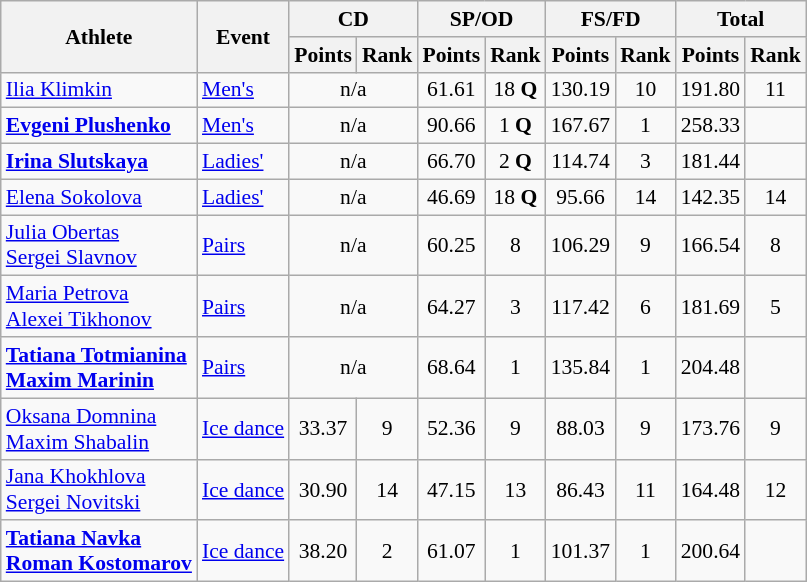<table class="wikitable" style="font-size:90%">
<tr>
<th rowspan="2">Athlete</th>
<th rowspan="2">Event</th>
<th colspan="2">CD</th>
<th colspan="2">SP/OD</th>
<th colspan="2">FS/FD</th>
<th colspan="2">Total</th>
</tr>
<tr>
<th>Points</th>
<th>Rank</th>
<th>Points</th>
<th>Rank</th>
<th>Points</th>
<th>Rank</th>
<th>Points</th>
<th>Rank</th>
</tr>
<tr>
<td><a href='#'>Ilia Klimkin</a></td>
<td><a href='#'>Men's</a></td>
<td colspan=2 align="center">n/a</td>
<td align="center">61.61</td>
<td align="center">18 <strong>Q</strong></td>
<td align="center">130.19</td>
<td align="center">10</td>
<td align="center">191.80</td>
<td align="center">11</td>
</tr>
<tr>
<td><strong><a href='#'>Evgeni Plushenko</a></strong></td>
<td><a href='#'>Men's</a></td>
<td colspan=2 align="center">n/a</td>
<td align="center">90.66</td>
<td align="center">1 <strong>Q</strong></td>
<td align="center">167.67</td>
<td align="center">1</td>
<td align="center">258.33</td>
<td align="center"></td>
</tr>
<tr>
<td><strong><a href='#'>Irina Slutskaya</a></strong></td>
<td><a href='#'>Ladies'</a></td>
<td colspan=2 align="center">n/a</td>
<td align="center">66.70</td>
<td align="center">2 <strong>Q</strong></td>
<td align="center">114.74</td>
<td align="center">3</td>
<td align="center">181.44</td>
<td align="center"></td>
</tr>
<tr>
<td><a href='#'>Elena Sokolova</a></td>
<td><a href='#'>Ladies'</a></td>
<td colspan=2 align="center">n/a</td>
<td align="center">46.69</td>
<td align="center">18 <strong>Q</strong></td>
<td align="center">95.66</td>
<td align="center">14</td>
<td align="center">142.35</td>
<td align="center">14</td>
</tr>
<tr>
<td><a href='#'>Julia Obertas</a><br><a href='#'>Sergei Slavnov</a></td>
<td><a href='#'>Pairs</a></td>
<td colspan=2 align="center">n/a</td>
<td align="center">60.25</td>
<td align="center">8</td>
<td align="center">106.29</td>
<td align="center">9</td>
<td align="center">166.54</td>
<td align="center">8</td>
</tr>
<tr>
<td><a href='#'>Maria Petrova</a><br><a href='#'>Alexei Tikhonov</a></td>
<td><a href='#'>Pairs</a></td>
<td colspan=2 align="center">n/a</td>
<td align="center">64.27</td>
<td align="center">3</td>
<td align="center">117.42</td>
<td align="center">6</td>
<td align="center">181.69</td>
<td align="center">5</td>
</tr>
<tr>
<td><strong><a href='#'>Tatiana Totmianina</a><br><a href='#'>Maxim Marinin</a></strong></td>
<td><a href='#'>Pairs</a></td>
<td colspan=2 align="center">n/a</td>
<td align="center">68.64</td>
<td align="center">1</td>
<td align="center">135.84</td>
<td align="center">1</td>
<td align="center">204.48</td>
<td align="center"></td>
</tr>
<tr>
<td><a href='#'>Oksana Domnina</a><br><a href='#'>Maxim Shabalin</a></td>
<td><a href='#'>Ice dance</a></td>
<td align="center">33.37</td>
<td align="center">9</td>
<td align="center">52.36</td>
<td align="center">9</td>
<td align="center">88.03</td>
<td align="center">9</td>
<td align="center">173.76</td>
<td align="center">9</td>
</tr>
<tr>
<td><a href='#'>Jana Khokhlova</a> <br><a href='#'>Sergei Novitski</a></td>
<td><a href='#'>Ice dance</a></td>
<td align="center">30.90</td>
<td align="center">14</td>
<td align="center">47.15</td>
<td align="center">13</td>
<td align="center">86.43</td>
<td align="center">11</td>
<td align="center">164.48</td>
<td align="center">12</td>
</tr>
<tr>
<td><strong><a href='#'>Tatiana Navka</a><br><a href='#'>Roman Kostomarov</a></strong></td>
<td><a href='#'>Ice dance</a></td>
<td align="center">38.20</td>
<td align="center">2</td>
<td align="center">61.07</td>
<td align="center">1</td>
<td align="center">101.37</td>
<td align="center">1</td>
<td align="center">200.64</td>
<td align="center"></td>
</tr>
</table>
